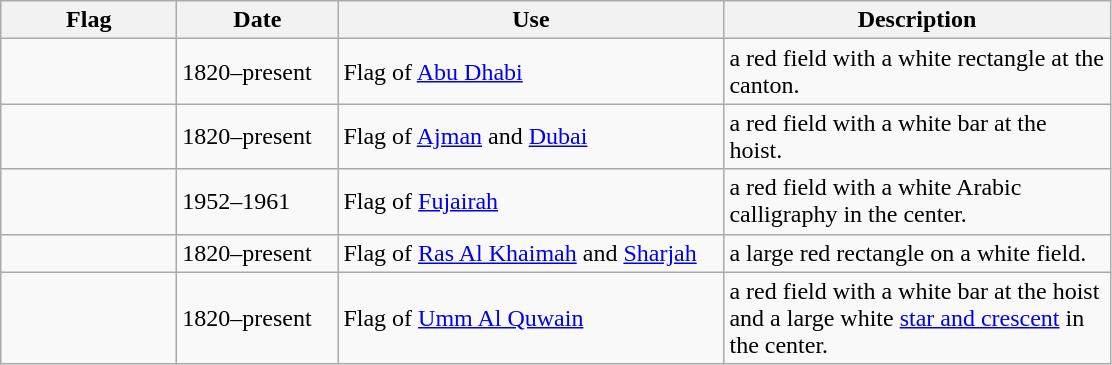<table class="wikitable">
<tr>
<th style="width:110px;">Flag</th>
<th style="width:100px;">Date</th>
<th style="width:250px;">Use</th>
<th style="width:250px;">Description</th>
</tr>
<tr>
<td></td>
<td>1820–present</td>
<td>Flag of <a href='#'>Abu Dhabi</a></td>
<td>a red field with a white rectangle at the canton.</td>
</tr>
<tr>
<td></td>
<td>1820–present</td>
<td>Flag of <a href='#'>Ajman</a> and <a href='#'>Dubai</a></td>
<td>a red field with a white bar at the hoist.</td>
</tr>
<tr>
<td></td>
<td>1952–1961</td>
<td>Flag of <a href='#'>Fujairah</a></td>
<td>a red field with a white Arabic calligraphy in the center.</td>
</tr>
<tr>
<td></td>
<td>1820–present</td>
<td>Flag of <a href='#'>Ras Al Khaimah</a> and <a href='#'>Sharjah</a></td>
<td>a large red rectangle on a white field.</td>
</tr>
<tr>
<td></td>
<td>1820–present</td>
<td>Flag of <a href='#'>Umm Al Quwain</a></td>
<td>a red field with a white bar at the hoist and a large white <a href='#'>star and crescent</a> in the center.</td>
</tr>
</table>
